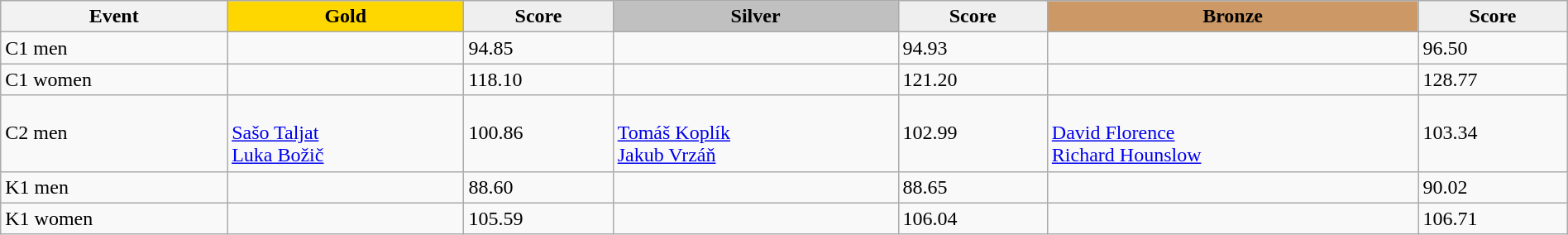<table class="wikitable" width=100%>
<tr>
<th>Event</th>
<td align=center bgcolor="gold"><strong>Gold</strong></td>
<td align=center bgcolor="EFEFEF"><strong>Score</strong></td>
<td align=center bgcolor="silver"><strong>Silver</strong></td>
<td align=center bgcolor="EFEFEF"><strong>Score</strong></td>
<td align=center bgcolor="CC9966"><strong>Bronze</strong></td>
<td align=center bgcolor="EFEFEF"><strong>Score</strong></td>
</tr>
<tr>
<td>C1 men</td>
<td></td>
<td>94.85</td>
<td></td>
<td>94.93</td>
<td></td>
<td>96.50</td>
</tr>
<tr>
<td>C1 women</td>
<td></td>
<td>118.10</td>
<td></td>
<td>121.20</td>
<td></td>
<td>128.77</td>
</tr>
<tr>
<td>C2 men</td>
<td><br><a href='#'>Sašo Taljat</a><br><a href='#'>Luka Božič</a></td>
<td>100.86</td>
<td><br><a href='#'>Tomáš Koplík</a><br><a href='#'>Jakub Vrzáň</a></td>
<td>102.99</td>
<td><br><a href='#'>David Florence</a><br><a href='#'>Richard Hounslow</a></td>
<td>103.34</td>
</tr>
<tr>
<td>K1 men</td>
<td></td>
<td>88.60</td>
<td></td>
<td>88.65</td>
<td></td>
<td>90.02</td>
</tr>
<tr>
<td>K1 women</td>
<td></td>
<td>105.59</td>
<td></td>
<td>106.04</td>
<td></td>
<td>106.71</td>
</tr>
</table>
